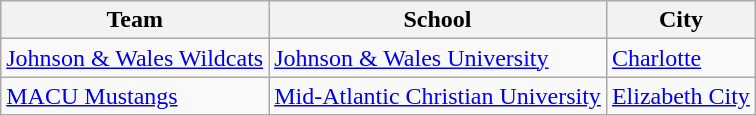<table class="sortable wikitable">
<tr>
<th>Team</th>
<th>School</th>
<th>City</th>
</tr>
<tr>
<td><a href='#'>Johnson & Wales Wildcats</a> </td>
<td><a href='#'>Johnson & Wales University</a></td>
<td><a href='#'>Charlotte</a></td>
</tr>
<tr>
<td><a href='#'>MACU Mustangs</a></td>
<td><a href='#'>Mid-Atlantic Christian University</a></td>
<td><a href='#'>Elizabeth City</a></td>
</tr>
</table>
